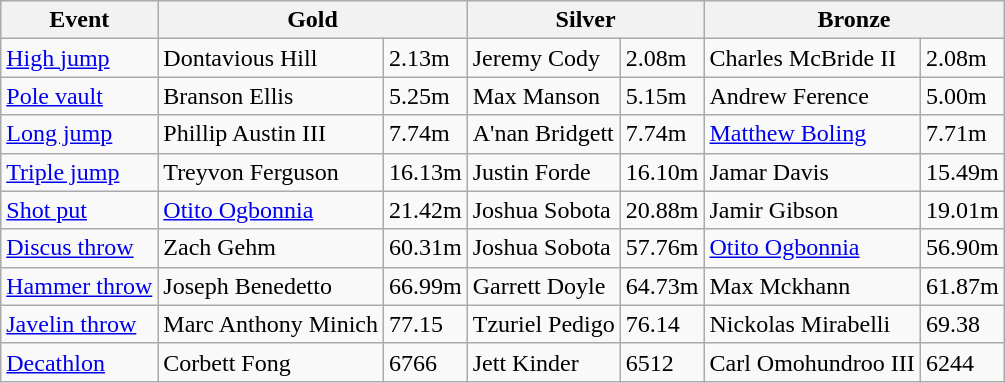<table class="wikitable">
<tr>
<th>Event</th>
<th colspan="2">Gold</th>
<th colspan="2">Silver</th>
<th colspan="2">Bronze</th>
</tr>
<tr>
<td><a href='#'>High jump</a></td>
<td>Dontavious Hill</td>
<td>2.13m</td>
<td>Jeremy Cody</td>
<td>2.08m</td>
<td>Charles McBride II</td>
<td>2.08m</td>
</tr>
<tr>
<td><a href='#'>Pole vault</a></td>
<td>Branson Ellis</td>
<td>5.25m</td>
<td>Max Manson</td>
<td>5.15m</td>
<td>Andrew Ference</td>
<td>5.00m</td>
</tr>
<tr>
<td><a href='#'>Long jump</a></td>
<td>Phillip Austin III</td>
<td>7.74m</td>
<td>A'nan Bridgett</td>
<td>7.74m</td>
<td><a href='#'>Matthew Boling</a></td>
<td>7.71m</td>
</tr>
<tr>
<td><a href='#'>Triple jump</a></td>
<td>Treyvon Ferguson</td>
<td>16.13m</td>
<td>Justin Forde</td>
<td>16.10m</td>
<td>Jamar Davis</td>
<td>15.49m</td>
</tr>
<tr>
<td><a href='#'>Shot put</a></td>
<td><a href='#'>Otito Ogbonnia</a></td>
<td>21.42m</td>
<td>Joshua Sobota</td>
<td>20.88m</td>
<td>Jamir Gibson</td>
<td>19.01m</td>
</tr>
<tr>
<td><a href='#'>Discus throw</a></td>
<td>Zach Gehm</td>
<td>60.31m</td>
<td>Joshua Sobota</td>
<td>57.76m</td>
<td><a href='#'>Otito Ogbonnia</a></td>
<td>56.90m</td>
</tr>
<tr>
<td><a href='#'>Hammer throw</a></td>
<td>Joseph Benedetto</td>
<td>66.99m</td>
<td>Garrett Doyle</td>
<td>64.73m</td>
<td>Max Mckhann</td>
<td>61.87m</td>
</tr>
<tr>
<td><a href='#'>Javelin throw</a></td>
<td>Marc Anthony Minich</td>
<td>77.15</td>
<td>Tzuriel Pedigo</td>
<td>76.14</td>
<td>Nickolas Mirabelli</td>
<td>69.38</td>
</tr>
<tr>
<td><a href='#'>Decathlon</a></td>
<td>Corbett Fong</td>
<td>6766</td>
<td>Jett Kinder</td>
<td>6512</td>
<td>Carl Omohundroo III</td>
<td>6244</td>
</tr>
</table>
